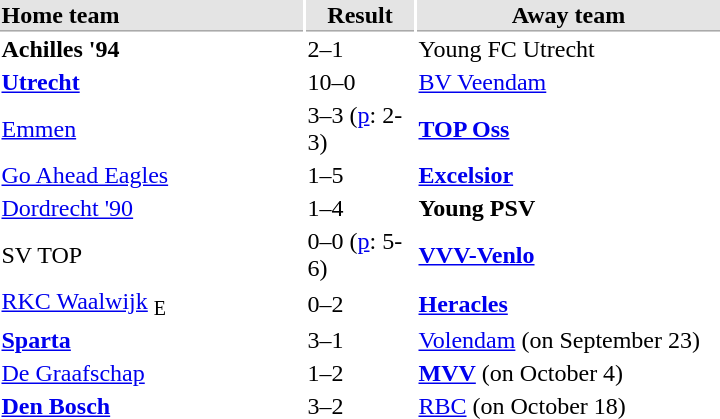<table style="float:right;">
<tr bgcolor="#E4E4E4">
<th style="border-bottom:1px solid #AAAAAA" width="200" align="left">Home team</th>
<th style="border-bottom:1px solid #AAAAAA" width="70" align="center">Result</th>
<th style="border-bottom:1px solid #AAAAAA" width="200">Away team</th>
</tr>
<tr>
<td><strong>Achilles '94</strong></td>
<td>2–1</td>
<td>Young FC Utrecht</td>
</tr>
<tr>
<td><strong><a href='#'>Utrecht</a></strong></td>
<td>10–0</td>
<td><a href='#'>BV Veendam</a></td>
</tr>
<tr>
<td><a href='#'>Emmen</a></td>
<td>3–3 (<a href='#'>p</a>: 2-3)</td>
<td><strong><a href='#'>TOP Oss</a></strong></td>
</tr>
<tr>
<td><a href='#'>Go Ahead Eagles</a></td>
<td>1–5</td>
<td><strong><a href='#'>Excelsior</a></strong></td>
</tr>
<tr>
<td><a href='#'>Dordrecht '90</a></td>
<td>1–4</td>
<td><strong>Young PSV</strong></td>
</tr>
<tr>
<td>SV TOP</td>
<td>0–0 (<a href='#'>p</a>: 5-6)</td>
<td><strong><a href='#'>VVV-Venlo</a></strong></td>
</tr>
<tr>
<td><a href='#'>RKC Waalwijk</a> <sub>E</sub></td>
<td>0–2</td>
<td><strong><a href='#'>Heracles</a></strong></td>
</tr>
<tr>
<td><strong><a href='#'>Sparta</a></strong></td>
<td>3–1</td>
<td><a href='#'>Volendam</a> (on September  23)</td>
</tr>
<tr>
<td><a href='#'>De Graafschap</a></td>
<td>1–2</td>
<td><strong><a href='#'>MVV</a></strong> (on October  4)</td>
</tr>
<tr>
<td><strong><a href='#'>Den Bosch</a></strong></td>
<td>3–2</td>
<td><a href='#'>RBC</a> (on October  18)</td>
</tr>
</table>
